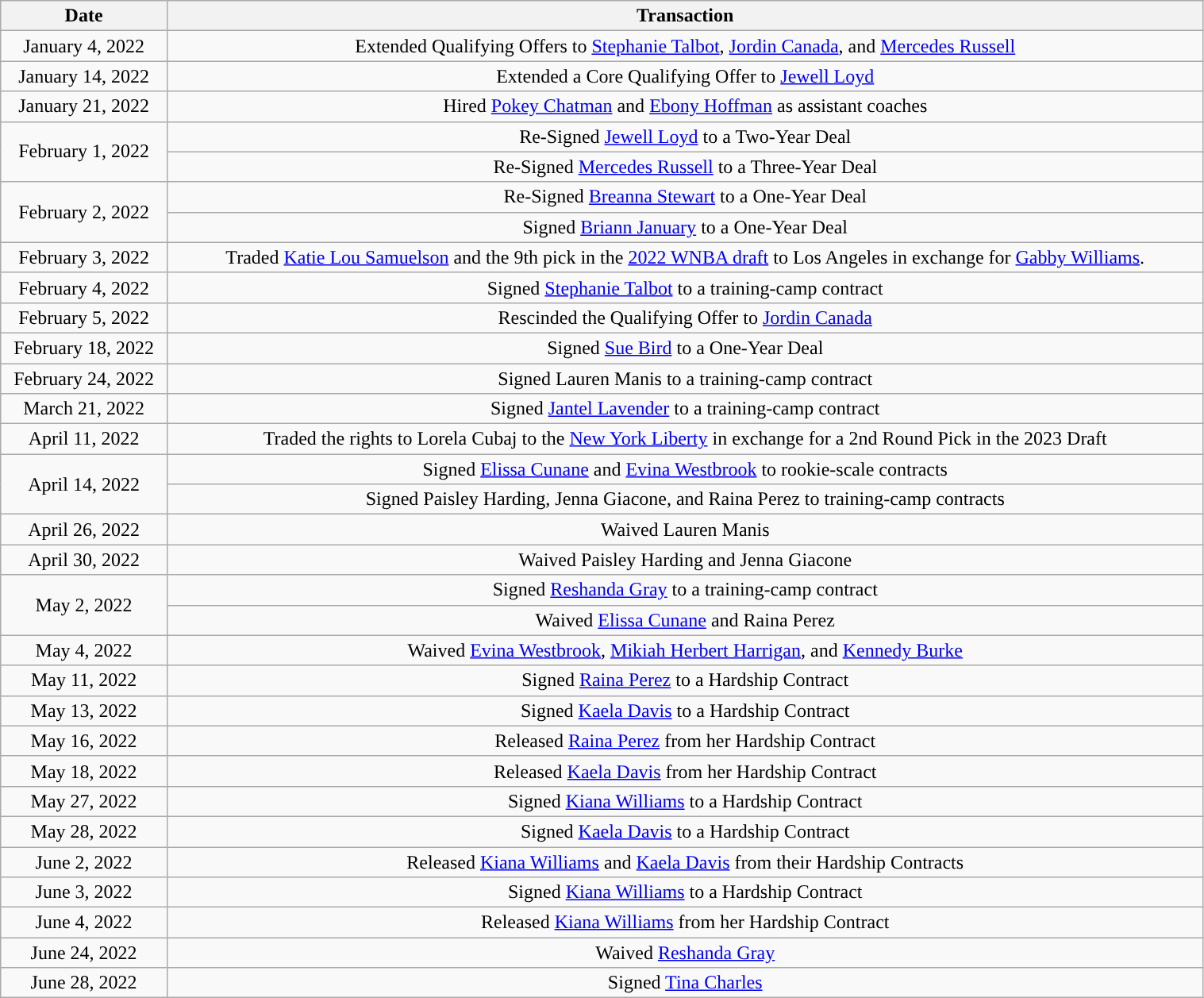<table class="wikitable" style="width:80%; text-align: center">
<tr>
<th>Date</th>
<th>Transaction</th>
</tr>
<tr>
<td>January 4, 2022</td>
<td>Extended Qualifying Offers to <a href='#'>Stephanie Talbot</a>, <a href='#'>Jordin Canada</a>, and <a href='#'>Mercedes Russell</a></td>
</tr>
<tr>
<td>January 14, 2022</td>
<td>Extended a Core Qualifying Offer to <a href='#'>Jewell Loyd</a></td>
</tr>
<tr>
<td>January 21, 2022</td>
<td>Hired <a href='#'>Pokey Chatman</a> and <a href='#'>Ebony Hoffman</a> as assistant coaches</td>
</tr>
<tr>
<td rowspan=2>February 1, 2022</td>
<td>Re-Signed <a href='#'>Jewell Loyd</a> to a Two-Year Deal</td>
</tr>
<tr>
<td>Re-Signed <a href='#'>Mercedes Russell</a> to a Three-Year Deal</td>
</tr>
<tr>
<td rowspan=2>February 2, 2022</td>
<td>Re-Signed <a href='#'>Breanna Stewart</a> to a One-Year Deal</td>
</tr>
<tr>
<td>Signed <a href='#'>Briann January</a> to a One-Year Deal</td>
</tr>
<tr>
<td>February 3, 2022</td>
<td>Traded <a href='#'>Katie Lou Samuelson</a> and the 9th pick in the <a href='#'>2022 WNBA draft</a> to Los Angeles in exchange for <a href='#'>Gabby Williams</a>.</td>
</tr>
<tr>
<td>February 4, 2022</td>
<td>Signed <a href='#'>Stephanie Talbot</a> to a training-camp contract</td>
</tr>
<tr>
<td>February 5, 2022</td>
<td>Rescinded the Qualifying Offer to <a href='#'>Jordin Canada</a></td>
</tr>
<tr>
<td>February 18, 2022</td>
<td>Signed <a href='#'>Sue Bird</a> to a One-Year Deal</td>
</tr>
<tr>
<td>February 24, 2022</td>
<td>Signed Lauren Manis to a training-camp contract</td>
</tr>
<tr>
<td>March 21, 2022</td>
<td>Signed <a href='#'>Jantel Lavender</a> to a training-camp contract</td>
</tr>
<tr>
<td>April 11, 2022</td>
<td>Traded the rights to Lorela Cubaj to the <a href='#'>New York Liberty</a> in exchange for a 2nd Round Pick in the 2023 Draft</td>
</tr>
<tr>
<td rowspan=2>April 14, 2022</td>
<td>Signed <a href='#'>Elissa Cunane</a> and <a href='#'>Evina Westbrook</a> to rookie-scale contracts</td>
</tr>
<tr>
<td>Signed Paisley Harding, Jenna Giacone, and Raina Perez to training-camp contracts</td>
</tr>
<tr>
<td>April 26, 2022</td>
<td>Waived Lauren Manis</td>
</tr>
<tr>
<td>April 30, 2022</td>
<td>Waived Paisley Harding and Jenna Giacone</td>
</tr>
<tr>
<td rowspan=2>May 2, 2022</td>
<td>Signed <a href='#'>Reshanda Gray</a> to a training-camp contract</td>
</tr>
<tr>
<td>Waived <a href='#'>Elissa Cunane</a> and Raina Perez</td>
</tr>
<tr>
<td>May 4, 2022</td>
<td>Waived <a href='#'>Evina Westbrook</a>, <a href='#'>Mikiah Herbert Harrigan</a>, and <a href='#'>Kennedy Burke</a></td>
</tr>
<tr>
<td>May 11, 2022</td>
<td>Signed <a href='#'>Raina Perez</a> to a Hardship Contract</td>
</tr>
<tr>
<td>May 13, 2022</td>
<td>Signed <a href='#'>Kaela Davis</a> to a Hardship Contract</td>
</tr>
<tr>
<td>May 16, 2022</td>
<td>Released <a href='#'>Raina Perez</a> from her Hardship Contract</td>
</tr>
<tr>
<td>May 18, 2022</td>
<td>Released <a href='#'>Kaela Davis</a> from her Hardship Contract</td>
</tr>
<tr>
<td>May 27, 2022</td>
<td>Signed <a href='#'>Kiana Williams</a> to a Hardship Contract</td>
</tr>
<tr>
<td>May 28, 2022</td>
<td>Signed <a href='#'>Kaela Davis</a> to a Hardship Contract</td>
</tr>
<tr>
<td>June 2, 2022</td>
<td>Released <a href='#'>Kiana Williams</a> and <a href='#'>Kaela Davis</a> from their Hardship Contracts</td>
</tr>
<tr>
<td>June 3, 2022</td>
<td>Signed <a href='#'>Kiana Williams</a> to a Hardship Contract</td>
</tr>
<tr>
<td>June 4, 2022</td>
<td>Released <a href='#'>Kiana Williams</a> from her Hardship Contract</td>
</tr>
<tr>
<td>June 24, 2022</td>
<td>Waived <a href='#'>Reshanda Gray</a></td>
</tr>
<tr>
<td>June 28, 2022</td>
<td>Signed <a href='#'>Tina Charles</a></td>
</tr>
</table>
